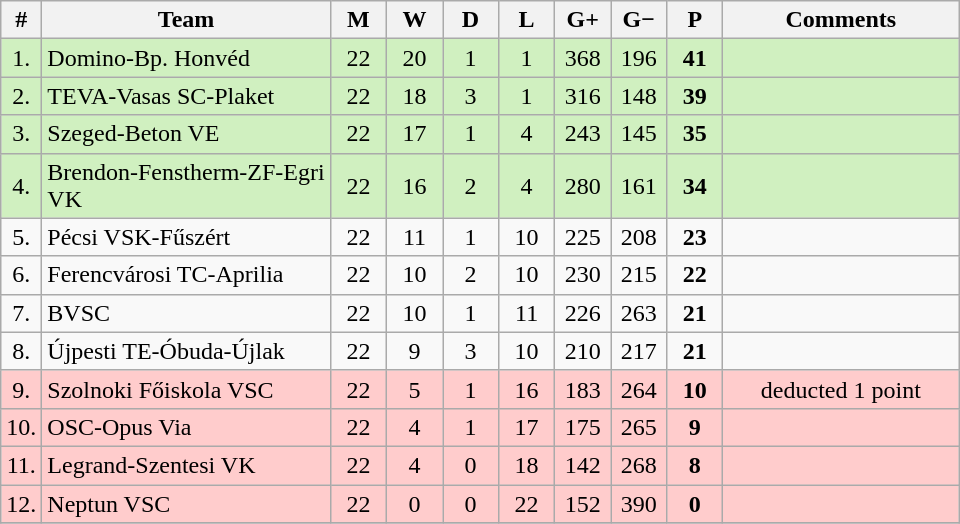<table class="wikitable" style="text-align: center;">
<tr>
<th width="15">#</th>
<th width="185">Team</th>
<th width="30">M</th>
<th width="30">W</th>
<th width="30">D</th>
<th width="30">L</th>
<th width="30">G+</th>
<th width="30">G−</th>
<th width="30">P</th>
<th width="150">Comments</th>
</tr>
<tr style="background: #D0F0C0;">
<td>1.</td>
<td align="left">Domino-Bp. Honvéd</td>
<td>22</td>
<td>20</td>
<td>1</td>
<td>1</td>
<td>368</td>
<td>196</td>
<td><strong>41</strong></td>
<td></td>
</tr>
<tr style="background: #D0F0C0;">
<td>2.</td>
<td align="left">TEVA-Vasas SC-Plaket</td>
<td>22</td>
<td>18</td>
<td>3</td>
<td>1</td>
<td>316</td>
<td>148</td>
<td><strong>39</strong></td>
<td></td>
</tr>
<tr style="background: #D0F0C0;">
<td>3.</td>
<td align="left">Szeged-Beton VE</td>
<td>22</td>
<td>17</td>
<td>1</td>
<td>4</td>
<td>243</td>
<td>145</td>
<td><strong>35</strong></td>
<td></td>
</tr>
<tr style="background: #D0F0C0;">
<td>4.</td>
<td align="left">Brendon-Fenstherm-ZF-Egri VK</td>
<td>22</td>
<td>16</td>
<td>2</td>
<td>4</td>
<td>280</td>
<td>161</td>
<td><strong>34</strong></td>
<td></td>
</tr>
<tr>
<td>5.</td>
<td align="left">Pécsi VSK-Fűszért</td>
<td>22</td>
<td>11</td>
<td>1</td>
<td>10</td>
<td>225</td>
<td>208</td>
<td><strong>23</strong></td>
<td></td>
</tr>
<tr>
<td>6.</td>
<td align="left">Ferencvárosi TC-Aprilia</td>
<td>22</td>
<td>10</td>
<td>2</td>
<td>10</td>
<td>230</td>
<td>215</td>
<td><strong>22</strong></td>
<td></td>
</tr>
<tr>
<td>7.</td>
<td align="left">BVSC</td>
<td>22</td>
<td>10</td>
<td>1</td>
<td>11</td>
<td>226</td>
<td>263</td>
<td><strong>21</strong></td>
<td></td>
</tr>
<tr>
<td>8.</td>
<td align="left">Újpesti TE-Óbuda-Újlak</td>
<td>22</td>
<td>9</td>
<td>3</td>
<td>10</td>
<td>210</td>
<td>217</td>
<td><strong>21</strong></td>
<td></td>
</tr>
<tr style="background: #FFCCCC;">
<td>9.</td>
<td align="left">Szolnoki Főiskola VSC</td>
<td>22</td>
<td>5</td>
<td>1</td>
<td>16</td>
<td>183</td>
<td>264</td>
<td><strong>10</strong></td>
<td>deducted 1 point</td>
</tr>
<tr style="background: #FFCCCC;">
<td>10.</td>
<td align="left">OSC-Opus Via</td>
<td>22</td>
<td>4</td>
<td>1</td>
<td>17</td>
<td>175</td>
<td>265</td>
<td><strong>9</strong></td>
<td></td>
</tr>
<tr style="background: #FFCCCC;">
<td>11.</td>
<td align="left">Legrand-Szentesi VK</td>
<td>22</td>
<td>4</td>
<td>0</td>
<td>18</td>
<td>142</td>
<td>268</td>
<td><strong>8</strong></td>
<td></td>
</tr>
<tr style="background: #FFCCCC;">
<td>12.</td>
<td align="left">Neptun VSC</td>
<td>22</td>
<td>0</td>
<td>0</td>
<td>22</td>
<td>152</td>
<td>390</td>
<td><strong>0</strong></td>
<td></td>
</tr>
<tr>
</tr>
</table>
